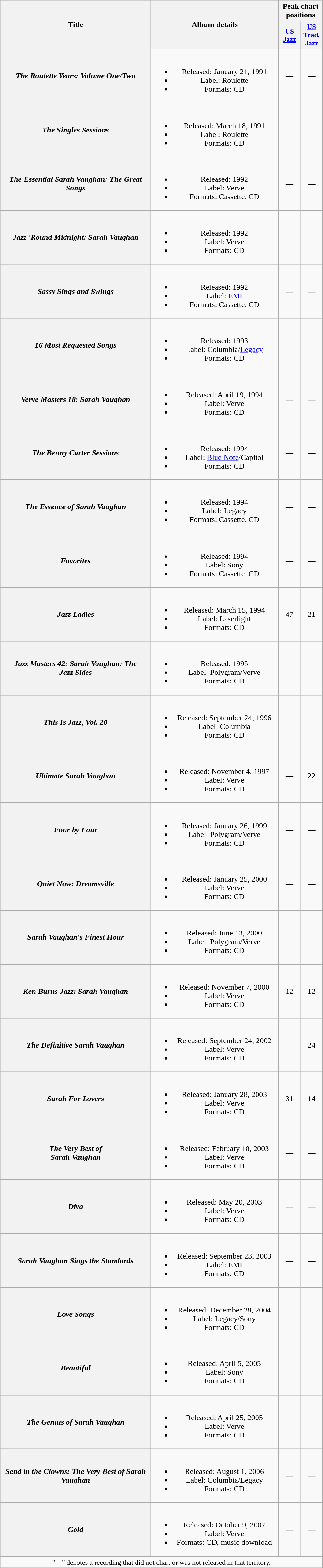<table class="wikitable plainrowheaders" style="text-align:center;">
<tr>
<th scope="col" rowspan="2" style="width:19em;">Title</th>
<th scope="col" rowspan="2" style="width:16em;">Album details</th>
<th scope="col" colspan="2">Peak chart<br>positions</th>
</tr>
<tr>
<th scope="col" style="width:2.7em;font-size:90%;"><a href='#'>US<br>Jazz</a><br></th>
<th scope="col" style="width:2.7em;font-size:90%;"><a href='#'>US<br>Trad.<br>Jazz</a><br></th>
</tr>
<tr>
<th scope="row"><em>The Roulette Years: Volume One/Two</em></th>
<td><br><ul><li>Released: January 21, 1991</li><li>Label: Roulette</li><li>Formats: CD</li></ul></td>
<td>—</td>
<td>—</td>
</tr>
<tr>
<th scope="row"><em>The Singles Sessions</em></th>
<td><br><ul><li>Released: March 18, 1991</li><li>Label: Roulette</li><li>Formats: CD</li></ul></td>
<td>—</td>
<td>—</td>
</tr>
<tr>
<th scope="row"><em>The Essential Sarah Vaughan: The Great<br>Songs</em></th>
<td><br><ul><li>Released: 1992</li><li>Label: Verve</li><li>Formats: Cassette, CD</li></ul></td>
<td>—</td>
<td>—</td>
</tr>
<tr>
<th scope="row"><em>Jazz 'Round Midnight: Sarah Vaughan</em></th>
<td><br><ul><li>Released: 1992</li><li>Label: Verve</li><li>Formats: CD</li></ul></td>
<td>—</td>
<td>—</td>
</tr>
<tr>
<th scope="row"><em>Sassy Sings and Swings</em></th>
<td><br><ul><li>Released: 1992</li><li>Label: <a href='#'>EMI</a></li><li>Formats: Cassette, CD</li></ul></td>
<td>—</td>
<td>—</td>
</tr>
<tr>
<th scope="row"><em>16 Most Requested Songs</em></th>
<td><br><ul><li>Released: 1993</li><li>Label: Columbia/<a href='#'>Legacy</a></li><li>Formats: CD</li></ul></td>
<td>—</td>
<td>—</td>
</tr>
<tr>
<th scope="row"><em>Verve Masters 18: Sarah Vaughan</em></th>
<td><br><ul><li>Released: April 19, 1994</li><li>Label: Verve</li><li>Formats: CD</li></ul></td>
<td>—</td>
<td>—</td>
</tr>
<tr>
<th scope="row"><em>The Benny Carter Sessions</em></th>
<td><br><ul><li>Released: 1994</li><li>Label: <a href='#'>Blue Note</a>/Capitol</li><li>Formats: CD</li></ul></td>
<td>—</td>
<td>—</td>
</tr>
<tr>
<th scope="row"><em>The Essence of Sarah Vaughan</em></th>
<td><br><ul><li>Released: 1994</li><li>Label: Legacy</li><li>Formats: Cassette, CD</li></ul></td>
<td>—</td>
<td>—</td>
</tr>
<tr>
<th scope="row"><em>Favorites</em></th>
<td><br><ul><li>Released: 1994</li><li>Label: Sony</li><li>Formats: Cassette, CD</li></ul></td>
<td>—</td>
<td>—</td>
</tr>
<tr>
<th scope="row"><em>Jazz Ladies</em><br></th>
<td><br><ul><li>Released: March 15, 1994</li><li>Label: Laserlight</li><li>Formats: CD</li></ul></td>
<td>47</td>
<td>21</td>
</tr>
<tr>
<th scope="row"><em>Jazz Masters 42: Sarah Vaughan: The<br>Jazz Sides</em></th>
<td><br><ul><li>Released: 1995</li><li>Label: Polygram/Verve</li><li>Formats: CD</li></ul></td>
<td>—</td>
<td>—</td>
</tr>
<tr>
<th scope="row"><em>This Is Jazz, Vol. 20</em></th>
<td><br><ul><li>Released: September 24, 1996</li><li>Label: Columbia</li><li>Formats: CD</li></ul></td>
<td>—</td>
<td>—</td>
</tr>
<tr>
<th scope="row"><em>Ultimate Sarah Vaughan</em></th>
<td><br><ul><li>Released: November 4, 1997</li><li>Label: Verve</li><li>Formats: CD</li></ul></td>
<td>—</td>
<td>22</td>
</tr>
<tr>
<th scope="row"><em>Four by Four</em><br></th>
<td><br><ul><li>Released: January 26, 1999</li><li>Label: Polygram/Verve</li><li>Formats: CD</li></ul></td>
<td>—</td>
<td>—</td>
</tr>
<tr>
<th scope="row"><em>Quiet Now: Dreamsville</em></th>
<td><br><ul><li>Released: January 25, 2000</li><li>Label: Verve</li><li>Formats: CD</li></ul></td>
<td>—</td>
<td>—</td>
</tr>
<tr>
<th scope="row"><em>Sarah Vaughan's Finest Hour</em></th>
<td><br><ul><li>Released: June 13, 2000</li><li>Label: Polygram/Verve</li><li>Formats: CD</li></ul></td>
<td>—</td>
<td>—</td>
</tr>
<tr>
<th scope="row"><em>Ken Burns Jazz: Sarah Vaughan</em></th>
<td><br><ul><li>Released: November 7, 2000</li><li>Label: Verve</li><li>Formats: CD</li></ul></td>
<td>12</td>
<td>12</td>
</tr>
<tr>
<th scope="row"><em>The Definitive Sarah Vaughan</em></th>
<td><br><ul><li>Released: September 24, 2002</li><li>Label: Verve</li><li>Formats: CD</li></ul></td>
<td>—</td>
<td>24</td>
</tr>
<tr>
<th scope="row"><em>Sarah For Lovers</em></th>
<td><br><ul><li>Released: January 28, 2003</li><li>Label: Verve</li><li>Formats: CD</li></ul></td>
<td>31</td>
<td>14</td>
</tr>
<tr>
<th scope="row"><em>The Very Best of<br>Sarah Vaughan</em></th>
<td><br><ul><li>Released: February 18, 2003</li><li>Label: Verve</li><li>Formats: CD</li></ul></td>
<td>—</td>
<td>—</td>
</tr>
<tr>
<th scope="row"><em>Diva</em></th>
<td><br><ul><li>Released: May 20, 2003</li><li>Label: Verve</li><li>Formats: CD</li></ul></td>
<td>—</td>
<td>—</td>
</tr>
<tr>
<th scope="row"><em>Sarah Vaughan Sings the Standards</em></th>
<td><br><ul><li>Released: September 23, 2003</li><li>Label: EMI</li><li>Formats: CD</li></ul></td>
<td>—</td>
<td>—</td>
</tr>
<tr>
<th scope="row"><em>Love Songs</em></th>
<td><br><ul><li>Released: December 28, 2004</li><li>Label: Legacy/Sony</li><li>Formats: CD</li></ul></td>
<td>—</td>
<td>—</td>
</tr>
<tr>
<th scope="row"><em>Beautiful</em></th>
<td><br><ul><li>Released: April 5, 2005</li><li>Label: Sony</li><li>Formats: CD</li></ul></td>
<td>—</td>
<td>—</td>
</tr>
<tr>
<th scope="row"><em>The Genius of Sarah Vaughan</em></th>
<td><br><ul><li>Released: April 25, 2005</li><li>Label: Verve</li><li>Formats: CD</li></ul></td>
<td>—</td>
<td>—</td>
</tr>
<tr>
<th scope="row"><em>Send in the Clowns: The Very Best of Sarah Vaughan</em></th>
<td><br><ul><li>Released: August 1, 2006</li><li>Label: Columbia/Legacy</li><li>Formats: CD</li></ul></td>
<td>—</td>
<td>—</td>
</tr>
<tr>
<th scope="row"><em>Gold</em></th>
<td><br><ul><li>Released: October 9, 2007</li><li>Label: Verve</li><li>Formats: CD, music download</li></ul></td>
<td>—</td>
<td>—</td>
</tr>
<tr>
<td colspan="4" style="font-size:90%">"—" denotes a recording that did not chart or was not released in that territory.</td>
</tr>
</table>
